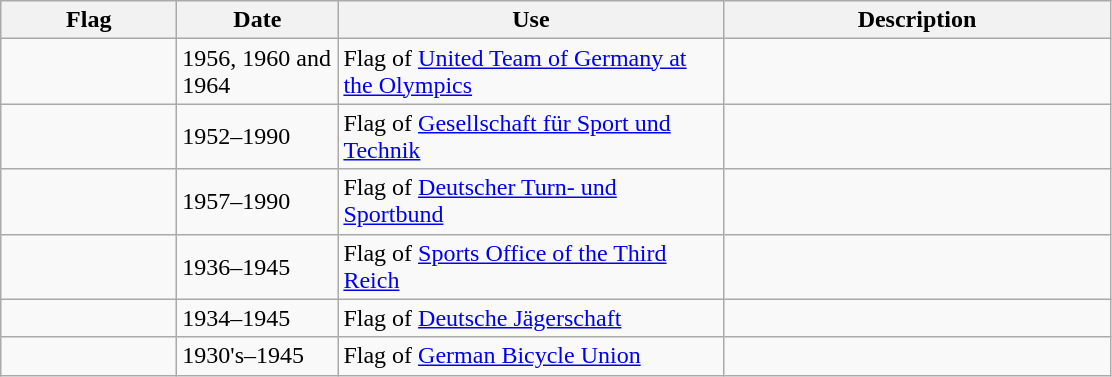<table class="wikitable">
<tr>
<th width="110">Flag</th>
<th width="100">Date</th>
<th width="250">Use</th>
<th width="250">Description</th>
</tr>
<tr>
<td></td>
<td>1956, 1960 and 1964</td>
<td>Flag of <a href='#'>United Team of Germany at the Olympics</a></td>
<td></td>
</tr>
<tr>
<td></td>
<td>1952–1990</td>
<td>Flag of <a href='#'>Gesellschaft für Sport und Technik</a></td>
<td></td>
</tr>
<tr>
<td></td>
<td>1957–1990</td>
<td>Flag of <a href='#'>Deutscher Turn- und Sportbund</a></td>
<td></td>
</tr>
<tr>
<td></td>
<td>1936–1945</td>
<td>Flag of <a href='#'>Sports Office of the Third Reich</a></td>
<td></td>
</tr>
<tr>
<td></td>
<td>1934–1945</td>
<td>Flag of <a href='#'>Deutsche Jägerschaft</a></td>
<td></td>
</tr>
<tr>
<td></td>
<td>1930's–1945</td>
<td>Flag of <a href='#'>German Bicycle Union</a></td>
<td></td>
</tr>
</table>
